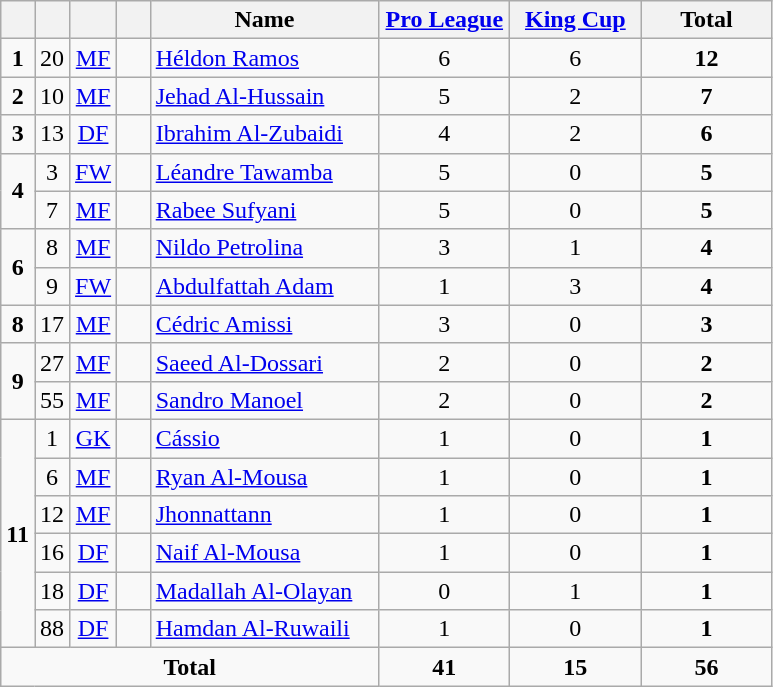<table class="wikitable" style="text-align:center">
<tr>
<th width=15></th>
<th width=15></th>
<th width=15></th>
<th width=15></th>
<th width=145>Name</th>
<th width=80><a href='#'>Pro League</a></th>
<th width=80><a href='#'>King Cup</a></th>
<th width=80>Total</th>
</tr>
<tr>
<td><strong>1</strong></td>
<td>20</td>
<td><a href='#'>MF</a></td>
<td></td>
<td align=left><a href='#'>Héldon Ramos</a></td>
<td>6</td>
<td>6</td>
<td><strong>12</strong></td>
</tr>
<tr>
<td><strong>2</strong></td>
<td>10</td>
<td><a href='#'>MF</a></td>
<td></td>
<td align=left><a href='#'>Jehad Al-Hussain</a></td>
<td>5</td>
<td>2</td>
<td><strong>7</strong></td>
</tr>
<tr>
<td><strong>3</strong></td>
<td>13</td>
<td><a href='#'>DF</a></td>
<td></td>
<td align=left><a href='#'>Ibrahim Al-Zubaidi</a></td>
<td>4</td>
<td>2</td>
<td><strong>6</strong></td>
</tr>
<tr>
<td rowspan=2><strong>4</strong></td>
<td>3</td>
<td><a href='#'>FW</a></td>
<td></td>
<td align=left><a href='#'>Léandre Tawamba</a></td>
<td>5</td>
<td>0</td>
<td><strong>5</strong></td>
</tr>
<tr>
<td>7</td>
<td><a href='#'>MF</a></td>
<td></td>
<td align=left><a href='#'>Rabee Sufyani</a></td>
<td>5</td>
<td>0</td>
<td><strong>5</strong></td>
</tr>
<tr>
<td rowspan=2><strong>6</strong></td>
<td>8</td>
<td><a href='#'>MF</a></td>
<td></td>
<td align=left><a href='#'>Nildo Petrolina</a></td>
<td>3</td>
<td>1</td>
<td><strong>4</strong></td>
</tr>
<tr>
<td>9</td>
<td><a href='#'>FW</a></td>
<td></td>
<td align=left><a href='#'>Abdulfattah Adam</a></td>
<td>1</td>
<td>3</td>
<td><strong>4</strong></td>
</tr>
<tr>
<td><strong>8</strong></td>
<td>17</td>
<td><a href='#'>MF</a></td>
<td></td>
<td align=left><a href='#'>Cédric Amissi</a></td>
<td>3</td>
<td>0</td>
<td><strong>3</strong></td>
</tr>
<tr>
<td rowspan=2><strong>9</strong></td>
<td>27</td>
<td><a href='#'>MF</a></td>
<td></td>
<td align=left><a href='#'>Saeed Al-Dossari</a></td>
<td>2</td>
<td>0</td>
<td><strong>2</strong></td>
</tr>
<tr>
<td>55</td>
<td><a href='#'>MF</a></td>
<td></td>
<td align=left><a href='#'>Sandro Manoel</a></td>
<td>2</td>
<td>0</td>
<td><strong>2</strong></td>
</tr>
<tr>
<td rowspan=6><strong>11</strong></td>
<td>1</td>
<td><a href='#'>GK</a></td>
<td></td>
<td align=left><a href='#'>Cássio</a></td>
<td>1</td>
<td>0</td>
<td><strong>1</strong></td>
</tr>
<tr>
<td>6</td>
<td><a href='#'>MF</a></td>
<td></td>
<td align=left><a href='#'>Ryan Al-Mousa</a></td>
<td>1</td>
<td>0</td>
<td><strong>1</strong></td>
</tr>
<tr>
<td>12</td>
<td><a href='#'>MF</a></td>
<td></td>
<td align=left><a href='#'>Jhonnattann</a></td>
<td>1</td>
<td>0</td>
<td><strong>1</strong></td>
</tr>
<tr>
<td>16</td>
<td><a href='#'>DF</a></td>
<td></td>
<td align=left><a href='#'>Naif Al-Mousa</a></td>
<td>1</td>
<td>0</td>
<td><strong>1</strong></td>
</tr>
<tr>
<td>18</td>
<td><a href='#'>DF</a></td>
<td></td>
<td align=left><a href='#'>Madallah Al-Olayan</a></td>
<td>0</td>
<td>1</td>
<td><strong>1</strong></td>
</tr>
<tr>
<td>88</td>
<td><a href='#'>DF</a></td>
<td></td>
<td align=left><a href='#'>Hamdan Al-Ruwaili</a></td>
<td>1</td>
<td>0</td>
<td><strong>1</strong></td>
</tr>
<tr>
<td colspan=5><strong>Total</strong></td>
<td><strong>41</strong></td>
<td><strong>15</strong></td>
<td><strong>56</strong></td>
</tr>
</table>
